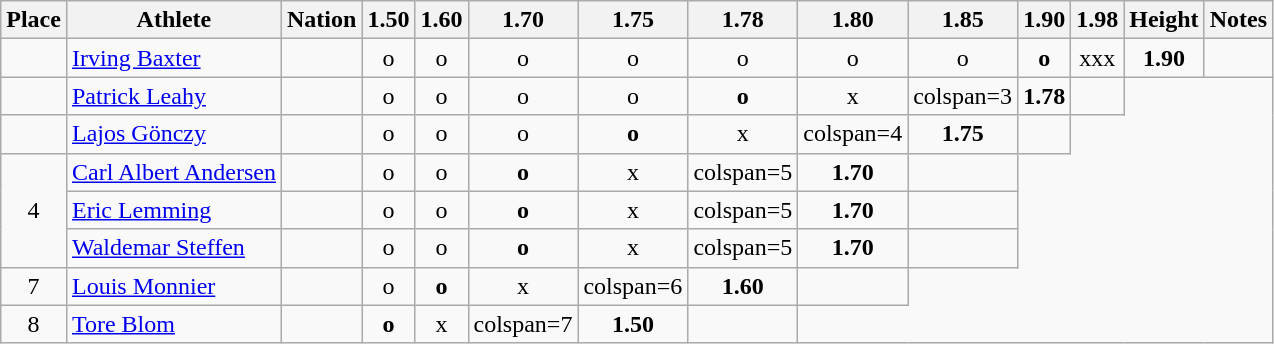<table class="wikitable sortable" style="text-align:center">
<tr>
<th>Place</th>
<th>Athlete</th>
<th>Nation</th>
<th>1.50</th>
<th>1.60</th>
<th>1.70</th>
<th>1.75</th>
<th>1.78</th>
<th>1.80</th>
<th>1.85</th>
<th>1.90</th>
<th>1.98</th>
<th>Height</th>
<th>Notes</th>
</tr>
<tr>
<td></td>
<td align=left><a href='#'>Irving Baxter</a></td>
<td align=left></td>
<td>o</td>
<td>o</td>
<td>o</td>
<td>o</td>
<td>o</td>
<td>o</td>
<td>o</td>
<td><strong>o</strong></td>
<td>xxx</td>
<td><strong>1.90</strong></td>
<td></td>
</tr>
<tr>
<td></td>
<td align=left><a href='#'>Patrick Leahy</a></td>
<td align=left></td>
<td>o</td>
<td>o</td>
<td>o</td>
<td>o</td>
<td><strong>o</strong></td>
<td>x</td>
<td>colspan=3 </td>
<td><strong>1.78</strong></td>
<td></td>
</tr>
<tr>
<td></td>
<td align=left><a href='#'>Lajos Gönczy</a></td>
<td align=left></td>
<td>o</td>
<td>o</td>
<td>o</td>
<td><strong>o</strong></td>
<td>x</td>
<td>colspan=4 </td>
<td><strong>1.75</strong></td>
<td></td>
</tr>
<tr>
<td rowspan=3 align=center>4</td>
<td align=left><a href='#'>Carl Albert Andersen</a></td>
<td align=left></td>
<td>o</td>
<td>o</td>
<td><strong>o</strong></td>
<td>x</td>
<td>colspan=5 </td>
<td><strong>1.70</strong></td>
<td></td>
</tr>
<tr>
<td align=left><a href='#'>Eric Lemming</a></td>
<td align=left></td>
<td>o</td>
<td>o</td>
<td><strong>o</strong></td>
<td>x</td>
<td>colspan=5 </td>
<td><strong>1.70</strong></td>
<td></td>
</tr>
<tr>
<td align=left><a href='#'>Waldemar Steffen</a></td>
<td align=left></td>
<td>o</td>
<td>o</td>
<td><strong>o</strong></td>
<td>x</td>
<td>colspan=5 </td>
<td><strong>1.70</strong></td>
<td></td>
</tr>
<tr>
<td>7</td>
<td align=left><a href='#'>Louis Monnier</a></td>
<td align=left></td>
<td>o</td>
<td><strong>o</strong></td>
<td>x</td>
<td>colspan=6 </td>
<td><strong>1.60</strong></td>
<td></td>
</tr>
<tr>
<td>8</td>
<td align=left><a href='#'>Tore Blom</a></td>
<td align=left></td>
<td><strong>o</strong></td>
<td>x</td>
<td>colspan=7 </td>
<td><strong>1.50</strong></td>
<td></td>
</tr>
</table>
